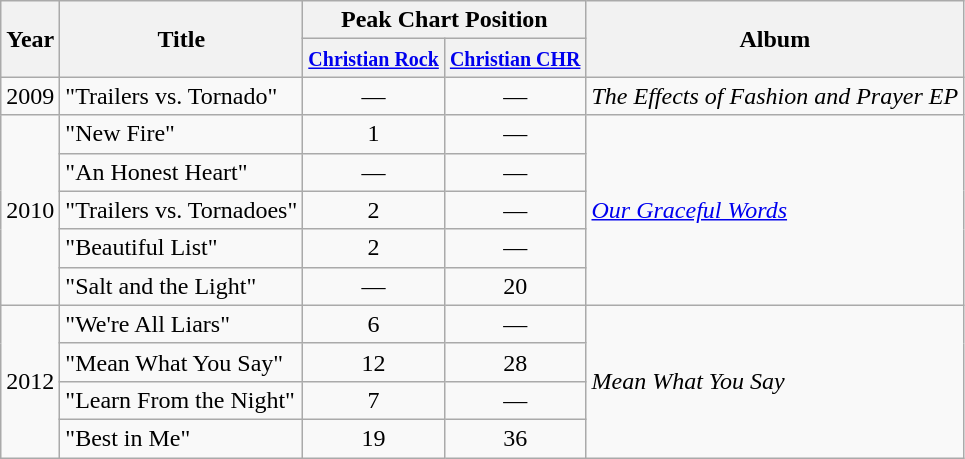<table class="wikitable">
<tr>
<th rowspan="2">Year</th>
<th rowspan="2">Title</th>
<th colspan="2">Peak Chart Position</th>
<th rowspan="2">Album</th>
</tr>
<tr>
<th><small><a href='#'>Christian Rock</a></small></th>
<th><small><a href='#'>Christian CHR</a></small></th>
</tr>
<tr>
<td>2009</td>
<td>"Trailers vs. Tornado"</td>
<td style="text-align:center;">—</td>
<td style="text-align:center;">—</td>
<td><em>The Effects of Fashion and Prayer EP</em></td>
</tr>
<tr>
<td rowspan="5">2010</td>
<td>"New Fire"</td>
<td style="text-align:center;">1</td>
<td style="text-align:center;">—</td>
<td rowspan="5"><em><a href='#'>Our Graceful Words</a></em></td>
</tr>
<tr>
<td>"An Honest Heart"</td>
<td style="text-align:center;">—</td>
<td style="text-align:center;">—</td>
</tr>
<tr>
<td>"Trailers vs. Tornadoes"</td>
<td style="text-align:center;">2</td>
<td style="text-align:center;">—</td>
</tr>
<tr>
<td>"Beautiful List"</td>
<td style="text-align:center;">2</td>
<td style="text-align:center;">—</td>
</tr>
<tr>
<td>"Salt and the Light"</td>
<td style="text-align:center;">—</td>
<td style="text-align:center;">20</td>
</tr>
<tr>
<td rowspan="4">2012</td>
<td>"We're All Liars"</td>
<td style="text-align:center;">6</td>
<td style="text-align:center;">—</td>
<td rowspan="4"><em>Mean What You Say</em></td>
</tr>
<tr>
<td>"Mean What You Say"</td>
<td style="text-align:center;">12</td>
<td style="text-align:center;">28</td>
</tr>
<tr>
<td>"Learn From the Night"</td>
<td style="text-align:center;">7</td>
<td style="text-align:center;">—</td>
</tr>
<tr>
<td>"Best in Me"</td>
<td style="text-align:center;">19</td>
<td style="text-align:center;">36</td>
</tr>
</table>
